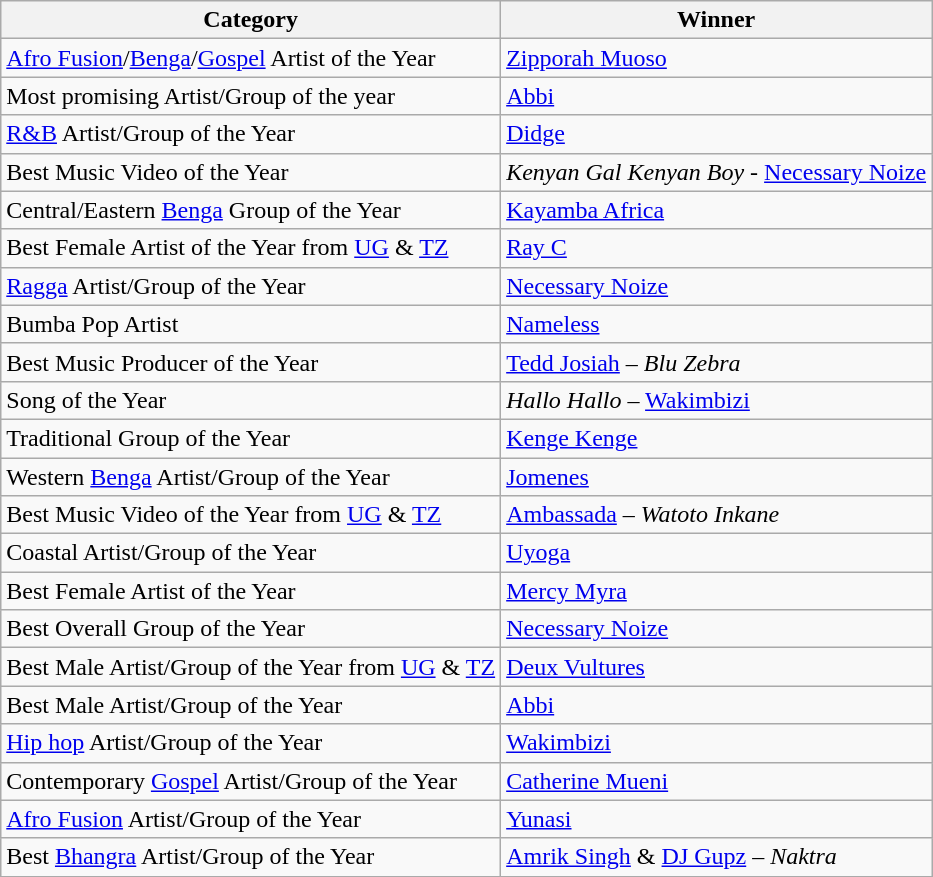<table class="wikitable">
<tr>
<th>Category</th>
<th>Winner</th>
</tr>
<tr>
<td><a href='#'>Afro Fusion</a>/<a href='#'>Benga</a>/<a href='#'>Gospel</a> Artist of the Year</td>
<td><a href='#'>Zipporah Muoso</a></td>
</tr>
<tr>
<td>Most promising Artist/Group of the year</td>
<td><a href='#'>Abbi</a></td>
</tr>
<tr>
<td><a href='#'>R&B</a> Artist/Group of the Year</td>
<td><a href='#'>Didge</a></td>
</tr>
<tr>
<td>Best Music Video of the Year</td>
<td><em>Kenyan Gal Kenyan Boy</em> - <a href='#'>Necessary Noize</a></td>
</tr>
<tr>
<td>Central/Eastern <a href='#'>Benga</a> Group of the Year</td>
<td><a href='#'>Kayamba Africa</a></td>
</tr>
<tr>
<td>Best Female Artist of the Year from <a href='#'>UG</a> & <a href='#'>TZ</a></td>
<td><a href='#'>Ray C</a></td>
</tr>
<tr>
<td><a href='#'>Ragga</a> Artist/Group of the Year</td>
<td><a href='#'>Necessary Noize</a></td>
</tr>
<tr>
<td>Bumba Pop Artist</td>
<td><a href='#'>Nameless</a></td>
</tr>
<tr>
<td>Best Music Producer of the Year</td>
<td><a href='#'>Tedd Josiah</a> – <em>Blu Zebra</em></td>
</tr>
<tr>
<td>Song of the Year</td>
<td><em>Hallo Hallo</em> – <a href='#'>Wakimbizi</a></td>
</tr>
<tr>
<td>Traditional Group of the Year</td>
<td><a href='#'>Kenge Kenge</a></td>
</tr>
<tr>
<td>Western <a href='#'>Benga</a> Artist/Group of the Year</td>
<td><a href='#'>Jomenes</a></td>
</tr>
<tr>
<td>Best Music Video of the Year from <a href='#'>UG</a> & <a href='#'>TZ</a></td>
<td><a href='#'>Ambassada</a> – <em>Watoto Inkane</em></td>
</tr>
<tr>
<td>Coastal Artist/Group of the Year</td>
<td><a href='#'>Uyoga</a></td>
</tr>
<tr>
<td>Best Female Artist of the Year</td>
<td><a href='#'>Mercy Myra</a></td>
</tr>
<tr>
<td>Best Overall Group of the Year</td>
<td><a href='#'>Necessary Noize</a></td>
</tr>
<tr>
<td>Best Male Artist/Group of the Year from <a href='#'>UG</a> & <a href='#'>TZ</a></td>
<td><a href='#'>Deux Vultures</a></td>
</tr>
<tr>
<td>Best Male Artist/Group of the Year</td>
<td><a href='#'>Abbi</a></td>
</tr>
<tr>
<td><a href='#'>Hip hop</a> Artist/Group of the Year</td>
<td><a href='#'>Wakimbizi</a></td>
</tr>
<tr>
<td>Contemporary <a href='#'>Gospel</a> Artist/Group of the Year</td>
<td><a href='#'>Catherine Mueni</a></td>
</tr>
<tr>
<td><a href='#'>Afro Fusion</a> Artist/Group of the Year</td>
<td><a href='#'>Yunasi</a></td>
</tr>
<tr>
<td>Best <a href='#'>Bhangra</a> Artist/Group of the Year</td>
<td><a href='#'>Amrik Singh</a> & <a href='#'>DJ Gupz</a> – <em>Naktra</em></td>
</tr>
</table>
